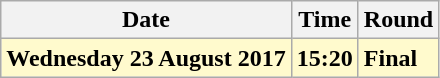<table class="wikitable">
<tr>
<th>Date</th>
<th>Time</th>
<th>Round</th>
</tr>
<tr>
<td style=background:lemonchiffon><strong>Wednesday 23 August 2017</strong></td>
<td style=background:lemonchiffon><strong>15:20</strong></td>
<td style=background:lemonchiffon><strong>Final</strong></td>
</tr>
</table>
